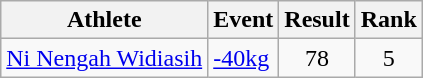<table class="wikitable">
<tr>
<th>Athlete</th>
<th>Event</th>
<th>Result</th>
<th>Rank</th>
</tr>
<tr align=center>
<td align=left><a href='#'>Ni Nengah Widiasih</a></td>
<td align=left><a href='#'>-40kg</a></td>
<td>78</td>
<td>5</td>
</tr>
</table>
